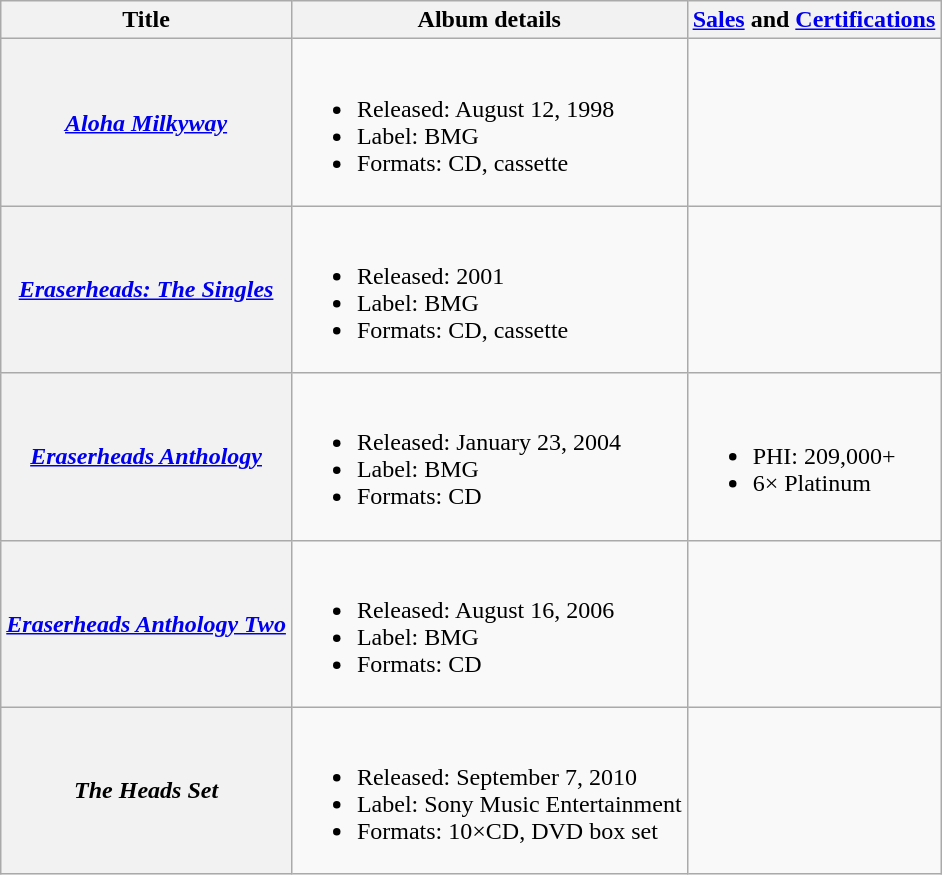<table class="wikitable plainrowheaders">
<tr>
<th scope="col">Title</th>
<th scope="col">Album details</th>
<th scope="col"><a href='#'>Sales</a> and <a href='#'>Certifications</a></th>
</tr>
<tr>
<th scope="row"><em><a href='#'>Aloha Milkyway</a></em></th>
<td><br><ul><li>Released: August 12, 1998</li><li>Label: BMG</li><li>Formats: CD, cassette</li></ul></td>
<td></td>
</tr>
<tr>
<th scope="row"><em><a href='#'>Eraserheads: The Singles</a></em></th>
<td><br><ul><li>Released: 2001</li><li>Label: BMG</li><li>Formats: CD, cassette</li></ul></td>
<td></td>
</tr>
<tr>
<th scope="row"><em><a href='#'>Eraserheads Anthology</a></em></th>
<td><br><ul><li>Released: January 23, 2004</li><li>Label: BMG</li><li>Formats: CD</li></ul></td>
<td><br><ul><li>PHI: 209,000+</li><li>6× Platinum</li></ul></td>
</tr>
<tr>
<th scope="row"><em><a href='#'>Eraserheads Anthology Two</a></em></th>
<td><br><ul><li>Released: August 16, 2006</li><li>Label: BMG</li><li>Formats: CD</li></ul></td>
<td></td>
</tr>
<tr>
<th scope="row"><em>The Heads Set</em></th>
<td><br><ul><li>Released: September 7, 2010</li><li>Label: Sony Music Entertainment</li><li>Formats: 10×CD, DVD box set</li></ul></td>
<td></td>
</tr>
</table>
